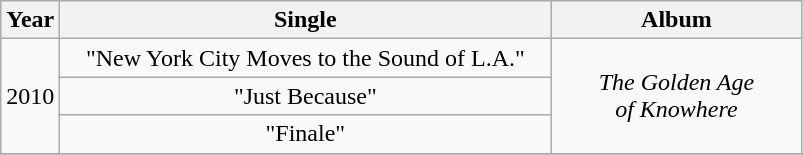<table class="wikitable" style="text-align:center;" border="1">
<tr>
<th scope="col" style="width:2em;">Year</th>
<th scope="col" style="width:20em;">Single</th>
<th scope="col" style="width:10em;">Album</th>
</tr>
<tr>
<td rowspan="3">2010</td>
<td>"New York City Moves to the Sound of L.A."</td>
<td rowspan="3"><em>The Golden Age<br>of Knowhere</em></td>
</tr>
<tr>
<td>"Just Because"</td>
</tr>
<tr>
<td>"Finale"</td>
</tr>
<tr>
</tr>
</table>
